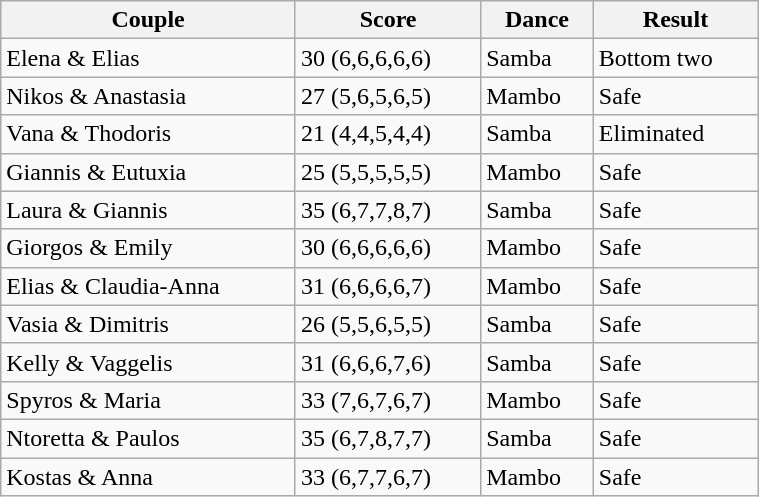<table class="wikitable" style="width:40%;">
<tr>
<th>Couple</th>
<th>Score</th>
<th>Dance</th>
<th>Result</th>
</tr>
<tr>
<td>Elena & Elias</td>
<td>30 (6,6,6,6,6)</td>
<td>Samba</td>
<td>Bottom two</td>
</tr>
<tr>
<td>Nikos & Anastasia</td>
<td>27 (5,6,5,6,5)</td>
<td>Mambo</td>
<td>Safe</td>
</tr>
<tr>
<td>Vana & Thodoris</td>
<td>21 (4,4,5,4,4)</td>
<td>Samba</td>
<td>Eliminated</td>
</tr>
<tr>
<td>Giannis & Eutuxia</td>
<td>25 (5,5,5,5,5)</td>
<td>Mambo</td>
<td>Safe</td>
</tr>
<tr>
<td>Laura & Giannis</td>
<td>35 (6,7,7,8,7)</td>
<td>Samba</td>
<td>Safe</td>
</tr>
<tr>
<td>Giorgos & Emily</td>
<td>30 (6,6,6,6,6)</td>
<td>Mambo</td>
<td>Safe</td>
</tr>
<tr>
<td>Elias & Claudia-Anna</td>
<td>31 (6,6,6,6,7)</td>
<td>Mambo</td>
<td>Safe</td>
</tr>
<tr>
<td>Vasia & Dimitris</td>
<td>26 (5,5,6,5,5)</td>
<td>Samba</td>
<td>Safe</td>
</tr>
<tr>
<td>Kelly & Vaggelis</td>
<td>31 (6,6,6,7,6)</td>
<td>Samba</td>
<td>Safe</td>
</tr>
<tr>
<td>Spyros & Maria</td>
<td>33 (7,6,7,6,7)</td>
<td>Mambo</td>
<td>Safe</td>
</tr>
<tr>
<td>Ntoretta & Paulos</td>
<td>35 (6,7,8,7,7)</td>
<td>Samba</td>
<td>Safe</td>
</tr>
<tr>
<td>Kostas & Anna</td>
<td>33 (6,7,7,6,7)</td>
<td>Mambo</td>
<td>Safe</td>
</tr>
</table>
